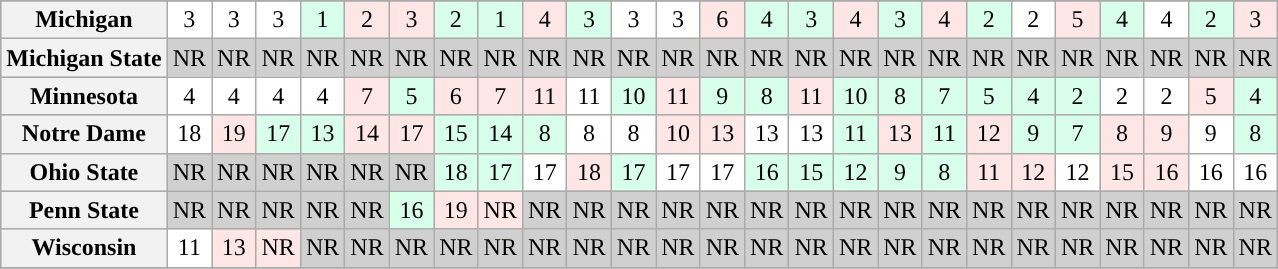<table class="wikitable sortable" style="text-align: center;">
<tr>
</tr>
<tr bgcolor=d0d0d0>
<th>Michigan</th>
<td bgcolor=FFFFFF>3</td>
<td bgcolor=FFFFFF>3</td>
<td bgcolor=FFFFFF>3</td>
<td bgcolor=D8FFEB>1</td>
<td bgcolor=FFE6E6>2</td>
<td bgcolor=FFE6E6>3</td>
<td bgcolor=D8FFEB>2</td>
<td bgcolor=D8FFEB>1</td>
<td bgcolor=FFE6E6>4</td>
<td bgcolor=D8FFEB>3</td>
<td bgcolor=FFFFFF>3</td>
<td bgcolor=FFFFFF>3</td>
<td bgcolor=FFE6E6>6</td>
<td bgcolor=D8FFEB>4</td>
<td bgcolor=D8FFEB>3</td>
<td bgcolor=FFE6E6>4</td>
<td bgcolor=D8FFEB>3</td>
<td bgcolor=FFE6E6>4</td>
<td bgcolor=D8FFEB>2</td>
<td bgcolor=FFFFFF>2</td>
<td bgcolor=FFE6E6>5</td>
<td bgcolor=D8FFEB>4</td>
<td bgcolor=FFFFFF>4</td>
<td bgcolor=D8FFEB>2</td>
<td bgcolor=FFE6E6>3</td>
</tr>
<tr bgcolor=d0d0d0>
<th>Michigan State</th>
<td>NR</td>
<td>NR</td>
<td>NR</td>
<td>NR</td>
<td>NR</td>
<td>NR</td>
<td>NR</td>
<td>NR</td>
<td>NR</td>
<td>NR</td>
<td>NR</td>
<td>NR</td>
<td>NR</td>
<td>NR</td>
<td>NR</td>
<td>NR</td>
<td>NR</td>
<td>NR</td>
<td>NR</td>
<td>NR</td>
<td>NR</td>
<td>NR</td>
<td>NR</td>
<td>NR</td>
<td>NR</td>
</tr>
<tr bgcolor=d0d0d0>
<th>Minnesota</th>
<td bgcolor=FFFFFF>4</td>
<td bgcolor=FFFFFF>4</td>
<td bgcolor=FFFFFF>4</td>
<td bgcolor=FFFFFF>4</td>
<td bgcolor=FFE6E6>7</td>
<td bgcolor=D8FFEB>5</td>
<td bgcolor=FFE6E6>6</td>
<td bgcolor=FFE6E6>7</td>
<td bgcolor=FFE6E6>11</td>
<td bgcolor=FFFFFF>11</td>
<td bgcolor=D8FFEB>10</td>
<td bgcolor=FFE6E6>11</td>
<td bgcolor=D8FFEB>9</td>
<td bgcolor=D8FFEB>8</td>
<td bgcolor=FFE6E6>11</td>
<td bgcolor=D8FFEB>10</td>
<td bgcolor=D8FFEB>8</td>
<td bgcolor=D8FFEB>7</td>
<td bgcolor=D8FFEB>5</td>
<td bgcolor=D8FFEB>4</td>
<td bgcolor=D8FFEB>2</td>
<td bgcolor=FFFFFF>2</td>
<td bgcolor=FFFFFF>2</td>
<td bgcolor=FFE6E6>5</td>
<td bgcolor=D8FFEB>4</td>
</tr>
<tr bgcolor=d0d0d0>
<th>Notre Dame</th>
<td bgcolor=FFFFFF>18</td>
<td bgcolor=FFE6E6>19</td>
<td bgcolor=D8FFEB>17</td>
<td bgcolor=D8FFEB>13</td>
<td bgcolor=FFE6E6>14</td>
<td bgcolor=FFE6E6>17</td>
<td bgcolor=D8FFEB>15</td>
<td bgcolor=D8FFEB>14</td>
<td bgcolor=D8FFEB>8</td>
<td bgcolor=FFFFFF>8</td>
<td bgcolor=FFFFFF>8</td>
<td bgcolor=FFE6E6>10</td>
<td bgcolor=FFE6E6>13</td>
<td bgcolor=FFFFFF>13</td>
<td bgcolor=FFFFFF>13</td>
<td bgcolor=D8FFEB>11</td>
<td bgcolor=FFE6E6>13</td>
<td bgcolor=D8FFEB>11</td>
<td bgcolor=FFE6E6>12</td>
<td bgcolor=D8FFEB>9</td>
<td bgcolor=D8FFEB>7</td>
<td bgcolor=FFE6E6>8</td>
<td bgcolor=FFE6E6>9</td>
<td bgcolor=FFFFFF>9</td>
<td bgcolor=D8FFEB>8</td>
</tr>
<tr bgcolor=d0d0d0>
<th>Ohio State</th>
<td>NR</td>
<td>NR</td>
<td>NR</td>
<td>NR</td>
<td>NR</td>
<td>NR</td>
<td bgcolor=D8FFEB>18</td>
<td bgcolor=D8FFEB>17</td>
<td bgcolor=FFFFFF>17</td>
<td bgcolor=FFE6E6>18</td>
<td bgcolor=D8FFEB>17</td>
<td bgcolor=FFFFFF>17</td>
<td bgcolor=FFFFFF>17</td>
<td bgcolor=D8FFEB>16</td>
<td bgcolor=D8FFEB>15</td>
<td bgcolor=D8FFEB>12</td>
<td bgcolor=D8FFEB>9</td>
<td bgcolor=D8FFEB>8</td>
<td bgcolor=FFE6E6>11</td>
<td bgcolor=FFE6E6>12</td>
<td bgcolor=FFFFFF>12</td>
<td bgcolor=FFE6E6>15</td>
<td bgcolor=FFE6E6>16</td>
<td bgcolor=FFFFFF>16</td>
<td bgcolor=FFFFFF>16</td>
</tr>
<tr bgcolor=d0d0d0>
<th>Penn State</th>
<td>NR</td>
<td>NR</td>
<td>NR</td>
<td>NR</td>
<td>NR</td>
<td bgcolor=D8FFEB>16</td>
<td bgcolor=FFE6E6>19</td>
<td bgcolor=FFE6E6>NR</td>
<td>NR</td>
<td>NR</td>
<td>NR</td>
<td>NR</td>
<td>NR</td>
<td>NR</td>
<td>NR</td>
<td>NR</td>
<td>NR</td>
<td>NR</td>
<td>NR</td>
<td>NR</td>
<td>NR</td>
<td>NR</td>
<td>NR</td>
<td>NR</td>
<td>NR</td>
</tr>
<tr bgcolor=d0d0d0>
<th>Wisconsin</th>
<td bgcolor=FFFFFF>11</td>
<td bgcolor=FFE6E6>13</td>
<td bgcolor=FFE6E6>NR</td>
<td>NR</td>
<td>NR</td>
<td>NR</td>
<td>NR</td>
<td>NR</td>
<td>NR</td>
<td>NR</td>
<td>NR</td>
<td>NR</td>
<td>NR</td>
<td>NR</td>
<td>NR</td>
<td>NR</td>
<td>NR</td>
<td>NR</td>
<td>NR</td>
<td>NR</td>
<td>NR</td>
<td>NR</td>
<td>NR</td>
<td>NR</td>
<td>NR</td>
</tr>
<tr>
</tr>
</table>
